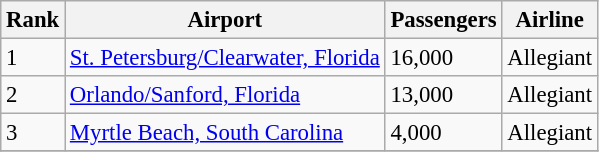<table class="wikitable sortable" style="font-size:95%;">
<tr>
<th>Rank</th>
<th>Airport</th>
<th>Passengers</th>
<th>Airline</th>
</tr>
<tr>
<td>1</td>
<td><a href='#'>St. Petersburg/Clearwater, Florida</a></td>
<td>16,000</td>
<td>Allegiant</td>
</tr>
<tr>
<td>2</td>
<td><a href='#'>Orlando/Sanford, Florida</a></td>
<td>13,000</td>
<td>Allegiant</td>
</tr>
<tr>
<td>3</td>
<td><a href='#'>Myrtle Beach, South Carolina</a></td>
<td>4,000</td>
<td>Allegiant</td>
</tr>
<tr>
</tr>
</table>
